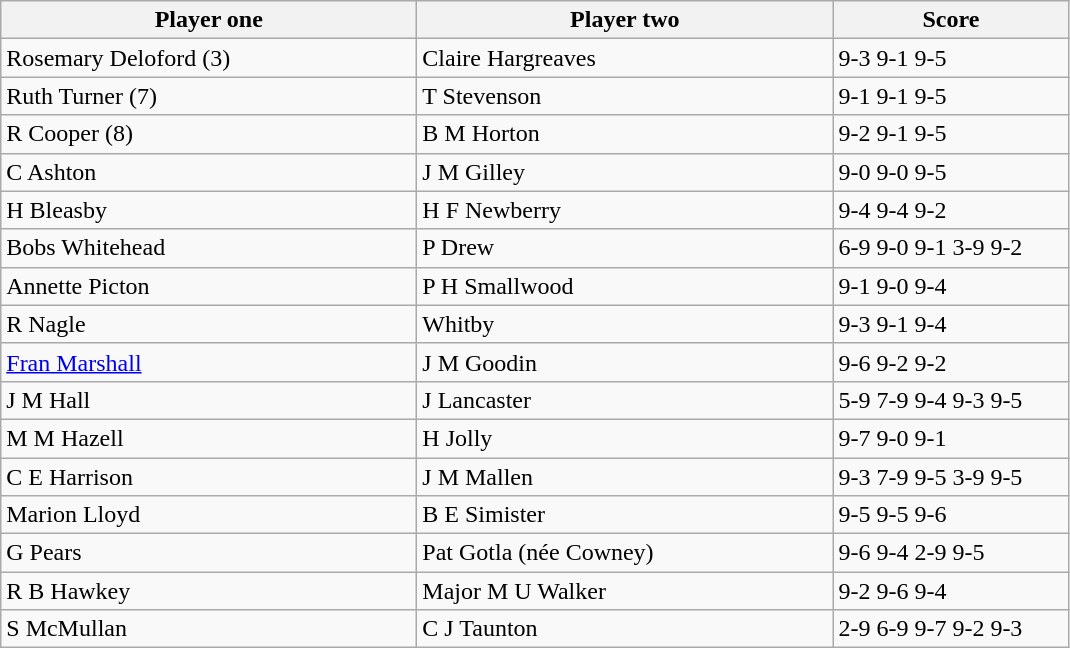<table class="wikitable">
<tr>
<th width=270>Player one</th>
<th width=270>Player two</th>
<th width=150>Score</th>
</tr>
<tr>
<td>Rosemary Deloford (3)</td>
<td>Claire Hargreaves</td>
<td>9-3 9-1 9-5</td>
</tr>
<tr>
<td>Ruth Turner (7)</td>
<td>T Stevenson</td>
<td>9-1 9-1 9-5</td>
</tr>
<tr>
<td>R Cooper (8)</td>
<td>B M Horton</td>
<td>9-2 9-1 9-5</td>
</tr>
<tr>
<td>C Ashton</td>
<td>J M Gilley</td>
<td>9-0 9-0 9-5</td>
</tr>
<tr>
<td>H Bleasby</td>
<td>H F Newberry</td>
<td>9-4 9-4 9-2</td>
</tr>
<tr>
<td>Bobs Whitehead</td>
<td>P Drew</td>
<td>6-9 9-0 9-1 3-9 9-2</td>
</tr>
<tr>
<td>Annette Picton</td>
<td>P H Smallwood</td>
<td>9-1 9-0 9-4</td>
</tr>
<tr>
<td>R Nagle</td>
<td>Whitby</td>
<td>9-3 9-1 9-4</td>
</tr>
<tr>
<td><a href='#'>Fran Marshall</a></td>
<td>J M Goodin</td>
<td>9-6 9-2 9-2</td>
</tr>
<tr>
<td>J M Hall</td>
<td>J Lancaster</td>
<td>5-9 7-9 9-4 9-3 9-5</td>
</tr>
<tr>
<td>M M Hazell</td>
<td>H Jolly</td>
<td>9-7 9-0 9-1</td>
</tr>
<tr>
<td>C E Harrison</td>
<td>J M Mallen</td>
<td>9-3 7-9 9-5 3-9 9-5</td>
</tr>
<tr>
<td>Marion Lloyd</td>
<td>B E Simister</td>
<td>9-5 9-5 9-6</td>
</tr>
<tr>
<td>G Pears</td>
<td>Pat Gotla (née Cowney)</td>
<td>9-6 9-4 2-9 9-5</td>
</tr>
<tr>
<td>R B Hawkey</td>
<td> Major M U Walker</td>
<td>9-2 9-6 9-4</td>
</tr>
<tr>
<td>S McMullan</td>
<td>C J Taunton</td>
<td>2-9 6-9 9-7 9-2 9-3</td>
</tr>
</table>
